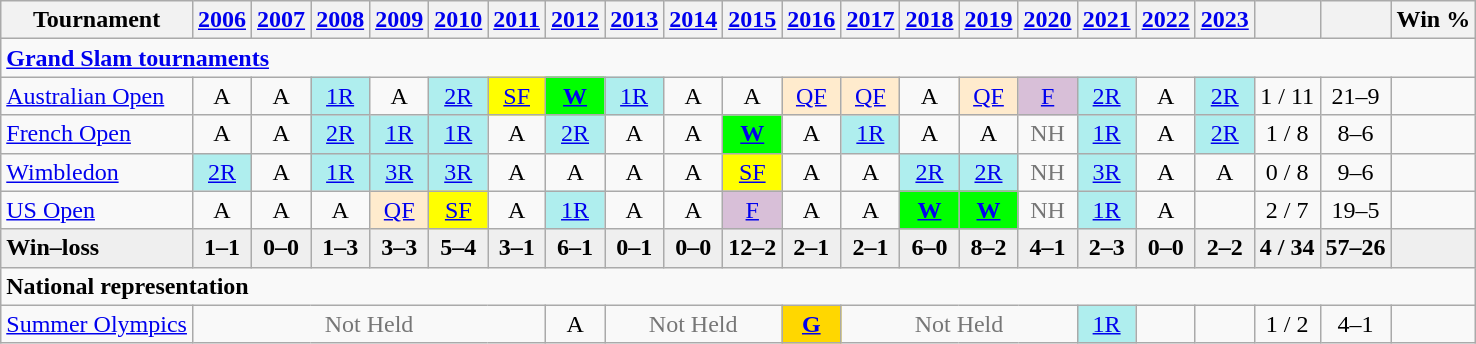<table class=wikitable style=text-align:center>
<tr>
<th>Tournament</th>
<th><a href='#'>2006</a></th>
<th><a href='#'>2007</a></th>
<th><a href='#'>2008</a></th>
<th><a href='#'>2009</a></th>
<th><a href='#'>2010</a></th>
<th><a href='#'>2011</a></th>
<th><a href='#'>2012</a></th>
<th><a href='#'>2013</a></th>
<th><a href='#'>2014</a></th>
<th><a href='#'>2015</a></th>
<th><a href='#'>2016</a></th>
<th><a href='#'>2017</a></th>
<th><a href='#'>2018</a></th>
<th><a href='#'>2019</a></th>
<th><a href='#'>2020</a></th>
<th><a href='#'>2021</a></th>
<th><a href='#'>2022</a></th>
<th><a href='#'>2023</a></th>
<th></th>
<th></th>
<th>Win %</th>
</tr>
<tr>
<td colspan="22" style="text-align:left"><strong><a href='#'>Grand Slam tournaments</a></strong></td>
</tr>
<tr>
<td align=left><a href='#'>Australian Open</a></td>
<td>A</td>
<td>A</td>
<td bgcolor=afeeee><a href='#'>1R</a></td>
<td>A</td>
<td bgcolor=afeeee><a href='#'>2R</a></td>
<td bgcolor=yellow><a href='#'>SF</a></td>
<td bgcolor=lime><a href='#'><strong>W</strong></a></td>
<td bgcolor=afeeee><a href='#'>1R</a></td>
<td>A</td>
<td>A</td>
<td bgcolor=ffebcd><a href='#'>QF</a></td>
<td bgcolor=ffebcd><a href='#'>QF</a> </td>
<td>A</td>
<td bgcolor=ffebcd><a href='#'>QF</a> </td>
<td bgcolor=thistle><a href='#'>F</a></td>
<td bgcolor=afeeee><a href='#'>2R</a></td>
<td>A</td>
<td bgcolor=afeeee><a href='#'>2R</a></td>
<td>1 / 11</td>
<td>21–9</td>
<td></td>
</tr>
<tr>
<td align=left><a href='#'>French Open</a></td>
<td>A</td>
<td>A</td>
<td bgcolor=afeeee><a href='#'>2R</a></td>
<td bgcolor=afeeee><a href='#'>1R</a></td>
<td bgcolor=afeeee><a href='#'>1R</a></td>
<td>A</td>
<td bgcolor=afeeee><a href='#'>2R</a> </td>
<td>A</td>
<td>A</td>
<td bgcolor=lime><a href='#'><strong>W</strong></a></td>
<td>A</td>
<td bgcolor=afeeee><a href='#'>1R</a></td>
<td>A</td>
<td>A</td>
<td style=color:#767676>NH</td>
<td bgcolor=afeeee><a href='#'>1R</a></td>
<td>A</td>
<td bgcolor=afeeee><a href='#'>2R</a></td>
<td>1 / 8</td>
<td>8–6</td>
<td></td>
</tr>
<tr>
<td align=left><a href='#'>Wimbledon</a></td>
<td bgcolor=afeeee><a href='#'>2R</a></td>
<td>A</td>
<td bgcolor=afeeee><a href='#'>1R</a></td>
<td bgcolor=afeeee><a href='#'>3R</a></td>
<td bgcolor=afeeee><a href='#'>3R</a></td>
<td>A</td>
<td>A</td>
<td>A</td>
<td>A</td>
<td bgcolor=yellow><a href='#'>SF</a></td>
<td>A</td>
<td>A</td>
<td bgcolor=afeeee><a href='#'>2R</a> </td>
<td bgcolor=afeeee><a href='#'>2R</a></td>
<td style=color:#767676>NH</td>
<td bgcolor=afeeee><a href='#'>3R</a></td>
<td>A</td>
<td>A</td>
<td>0 / 8</td>
<td>9–6</td>
<td></td>
</tr>
<tr>
<td align=left><a href='#'>US Open</a></td>
<td>A</td>
<td>A</td>
<td>A</td>
<td bgcolor=ffebcd><a href='#'>QF</a></td>
<td bgcolor=yellow><a href='#'>SF</a></td>
<td>A</td>
<td bgcolor=afeeee><a href='#'>1R</a></td>
<td>A</td>
<td>A</td>
<td bgcolor=thistle><a href='#'>F</a></td>
<td>A</td>
<td>A</td>
<td bgcolor=lime><a href='#'><strong>W</strong></a></td>
<td bgcolor=lime><a href='#'><strong>W</strong></a></td>
<td style=color:#767676>NH</td>
<td bgcolor=afeeee><a href='#'>1R</a></td>
<td>A</td>
<td></td>
<td>2 / 7</td>
<td>19–5</td>
<td></td>
</tr>
<tr style="font-weight:bold; background:#efefef;">
<td style="text-align:left">Win–loss</td>
<td>1–1</td>
<td>0–0</td>
<td>1–3</td>
<td>3–3</td>
<td>5–4</td>
<td>3–1</td>
<td>6–1</td>
<td>0–1</td>
<td>0–0</td>
<td>12–2</td>
<td>2–1</td>
<td>2–1</td>
<td>6–0</td>
<td>8–2</td>
<td>4–1</td>
<td>2–3</td>
<td>0–0</td>
<td>2–2</td>
<td>4 / 34</td>
<td>57–26</td>
<td></td>
</tr>
<tr>
<td colspan="22" style="text-align:left"><strong>National representation</strong></td>
</tr>
<tr>
<td align=left><a href='#'>Summer Olympics</a></td>
<td colspan=6 style=color:#767676>Not Held</td>
<td>A</td>
<td colspan=3 style=color:#767676>Not Held</td>
<td bgcolor=gold><a href='#'><strong>G</strong></a></td>
<td colspan=4 style=color:#767676>Not Held</td>
<td bgcolor=afeeee><a href='#'>1R</a></td>
<td></td>
<td></td>
<td>1 / 2</td>
<td>4–1</td>
<td></td>
</tr>
</table>
